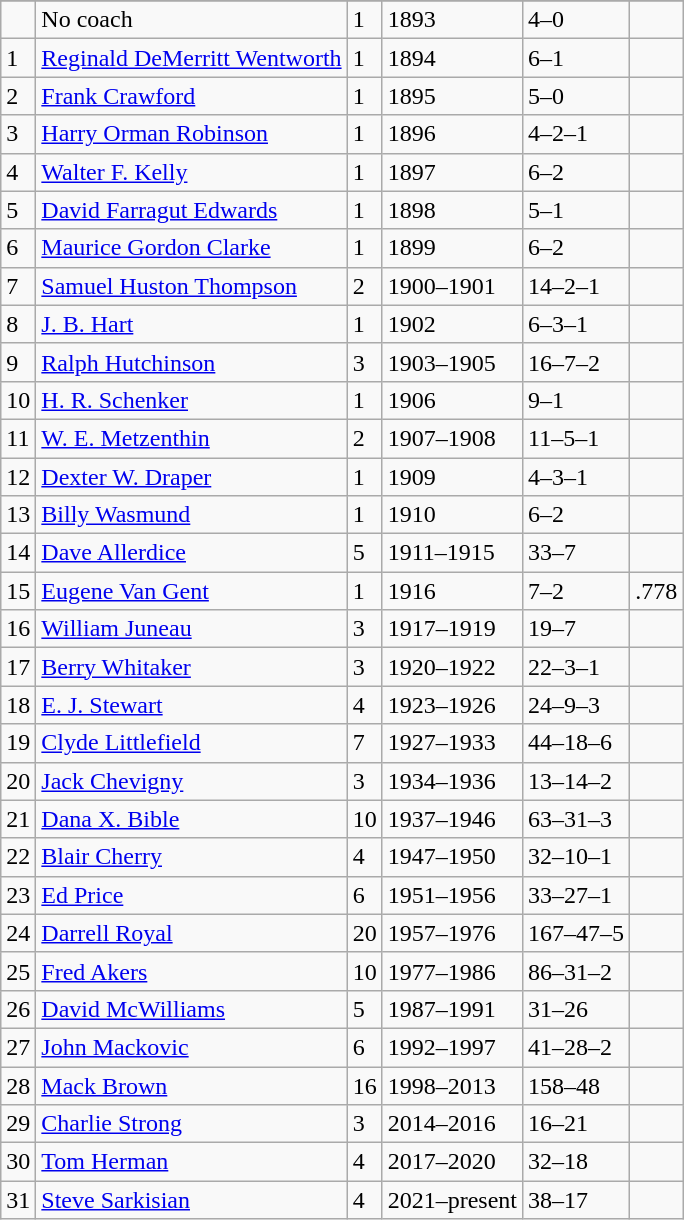<table class="wikitable">
<tr>
</tr>
<tr>
<td></td>
<td>No coach</td>
<td>1</td>
<td>1893</td>
<td>4–0</td>
<td></td>
</tr>
<tr>
<td>1</td>
<td><a href='#'>Reginald DeMerritt Wentworth</a></td>
<td>1</td>
<td>1894</td>
<td>6–1</td>
<td></td>
</tr>
<tr>
<td>2</td>
<td><a href='#'>Frank Crawford</a></td>
<td>1</td>
<td>1895</td>
<td>5–0</td>
<td></td>
</tr>
<tr>
<td>3</td>
<td><a href='#'>Harry Orman Robinson</a></td>
<td>1</td>
<td>1896</td>
<td>4–2–1</td>
<td></td>
</tr>
<tr>
<td>4</td>
<td><a href='#'>Walter F. Kelly</a></td>
<td>1</td>
<td>1897</td>
<td>6–2</td>
<td></td>
</tr>
<tr>
<td>5</td>
<td><a href='#'>David Farragut Edwards</a></td>
<td>1</td>
<td>1898</td>
<td>5–1</td>
<td></td>
</tr>
<tr>
<td>6</td>
<td><a href='#'>Maurice Gordon Clarke</a></td>
<td>1</td>
<td>1899</td>
<td>6–2</td>
<td></td>
</tr>
<tr>
<td>7</td>
<td><a href='#'>Samuel Huston Thompson</a></td>
<td>2</td>
<td>1900–1901</td>
<td>14–2–1</td>
<td></td>
</tr>
<tr>
<td>8</td>
<td><a href='#'>J. B. Hart</a></td>
<td>1</td>
<td>1902</td>
<td>6–3–1</td>
<td></td>
</tr>
<tr>
<td>9</td>
<td><a href='#'>Ralph Hutchinson</a></td>
<td>3</td>
<td>1903–1905</td>
<td>16–7–2</td>
<td></td>
</tr>
<tr>
<td>10</td>
<td><a href='#'>H. R. Schenker</a></td>
<td>1</td>
<td>1906</td>
<td>9–1</td>
<td></td>
</tr>
<tr>
<td>11</td>
<td><a href='#'>W. E. Metzenthin</a></td>
<td>2</td>
<td>1907–1908</td>
<td>11–5–1</td>
<td></td>
</tr>
<tr>
<td>12</td>
<td><a href='#'>Dexter W. Draper</a></td>
<td>1</td>
<td>1909</td>
<td>4–3–1</td>
<td></td>
</tr>
<tr>
<td>13</td>
<td><a href='#'>Billy Wasmund</a></td>
<td>1</td>
<td>1910</td>
<td>6–2</td>
<td></td>
</tr>
<tr>
<td>14</td>
<td><a href='#'>Dave Allerdice</a></td>
<td>5</td>
<td>1911–1915</td>
<td>33–7</td>
<td></td>
</tr>
<tr>
<td>15</td>
<td><a href='#'>Eugene Van Gent</a></td>
<td>1</td>
<td>1916</td>
<td>7–2</td>
<td>.778</td>
</tr>
<tr>
<td>16</td>
<td><a href='#'>William Juneau</a></td>
<td>3</td>
<td>1917–1919</td>
<td>19–7</td>
<td></td>
</tr>
<tr>
<td>17</td>
<td><a href='#'>Berry Whitaker</a></td>
<td>3</td>
<td>1920–1922</td>
<td>22–3–1</td>
<td></td>
</tr>
<tr>
<td>18</td>
<td><a href='#'>E. J. Stewart</a></td>
<td>4</td>
<td>1923–1926</td>
<td>24–9–3</td>
<td></td>
</tr>
<tr>
<td>19</td>
<td><a href='#'>Clyde Littlefield</a></td>
<td>7</td>
<td>1927–1933</td>
<td>44–18–6</td>
<td></td>
</tr>
<tr>
<td>20</td>
<td><a href='#'>Jack Chevigny</a></td>
<td>3</td>
<td>1934–1936</td>
<td>13–14–2</td>
<td></td>
</tr>
<tr>
<td>21</td>
<td><a href='#'>Dana X. Bible</a></td>
<td>10</td>
<td>1937–1946</td>
<td>63–31–3</td>
<td></td>
</tr>
<tr>
<td>22</td>
<td><a href='#'>Blair Cherry</a></td>
<td>4</td>
<td>1947–1950</td>
<td>32–10–1</td>
<td></td>
</tr>
<tr>
<td>23</td>
<td><a href='#'>Ed Price</a></td>
<td>6</td>
<td>1951–1956</td>
<td>33–27–1</td>
<td></td>
</tr>
<tr>
<td>24</td>
<td><a href='#'>Darrell Royal</a></td>
<td>20</td>
<td>1957–1976</td>
<td>167–47–5</td>
<td></td>
</tr>
<tr>
<td>25</td>
<td><a href='#'>Fred Akers</a></td>
<td>10</td>
<td>1977–1986</td>
<td>86–31–2</td>
<td></td>
</tr>
<tr>
<td>26</td>
<td><a href='#'>David McWilliams</a></td>
<td>5</td>
<td>1987–1991</td>
<td>31–26</td>
<td></td>
</tr>
<tr>
<td>27</td>
<td><a href='#'>John Mackovic</a></td>
<td>6</td>
<td>1992–1997</td>
<td>41–28–2</td>
<td></td>
</tr>
<tr>
<td>28</td>
<td><a href='#'>Mack Brown</a></td>
<td>16</td>
<td>1998–2013</td>
<td>158–48</td>
<td></td>
</tr>
<tr>
<td>29</td>
<td><a href='#'>Charlie Strong</a></td>
<td>3</td>
<td>2014–2016</td>
<td>16–21</td>
<td></td>
</tr>
<tr>
<td>30</td>
<td><a href='#'>Tom Herman</a></td>
<td>4</td>
<td>2017–2020</td>
<td>32–18</td>
<td></td>
</tr>
<tr>
<td>31</td>
<td><a href='#'>Steve Sarkisian</a></td>
<td>4</td>
<td>2021–present</td>
<td>38–17</td>
<td></td>
</tr>
</table>
